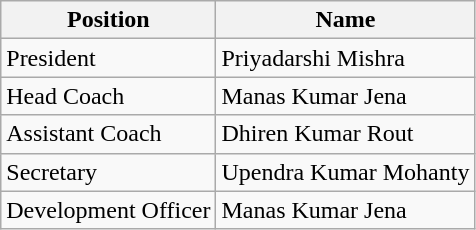<table class="wikitable">
<tr>
<th>Position</th>
<th>Name</th>
</tr>
<tr>
<td>President</td>
<td> Priyadarshi Mishra</td>
</tr>
<tr>
<td>Head Coach</td>
<td> Manas Kumar Jena</td>
</tr>
<tr>
<td>Assistant Coach</td>
<td> Dhiren Kumar Rout</td>
</tr>
<tr>
<td>Secretary</td>
<td> Upendra Kumar Mohanty</td>
</tr>
<tr>
<td>Development Officer</td>
<td> Manas Kumar Jena</td>
</tr>
</table>
